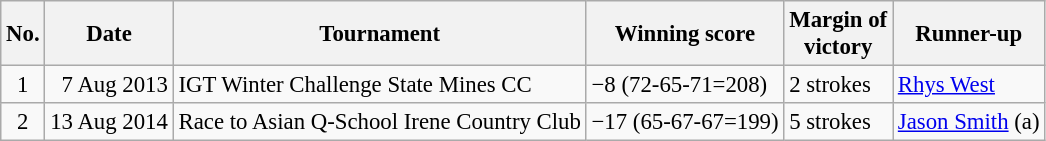<table class="wikitable" style="font-size:95%;">
<tr>
<th>No.</th>
<th>Date</th>
<th>Tournament</th>
<th>Winning score</th>
<th>Margin of<br>victory</th>
<th>Runner-up</th>
</tr>
<tr>
<td align=center>1</td>
<td align=right>7 Aug 2013</td>
<td>IGT Winter Challenge State Mines CC</td>
<td>−8 (72-65-71=208)</td>
<td>2 strokes</td>
<td> <a href='#'>Rhys West</a></td>
</tr>
<tr>
<td align=center>2</td>
<td align=right>13 Aug 2014</td>
<td>Race to Asian Q-School Irene Country Club</td>
<td>−17 (65-67-67=199)</td>
<td>5 strokes</td>
<td> <a href='#'>Jason Smith</a> (a)</td>
</tr>
</table>
